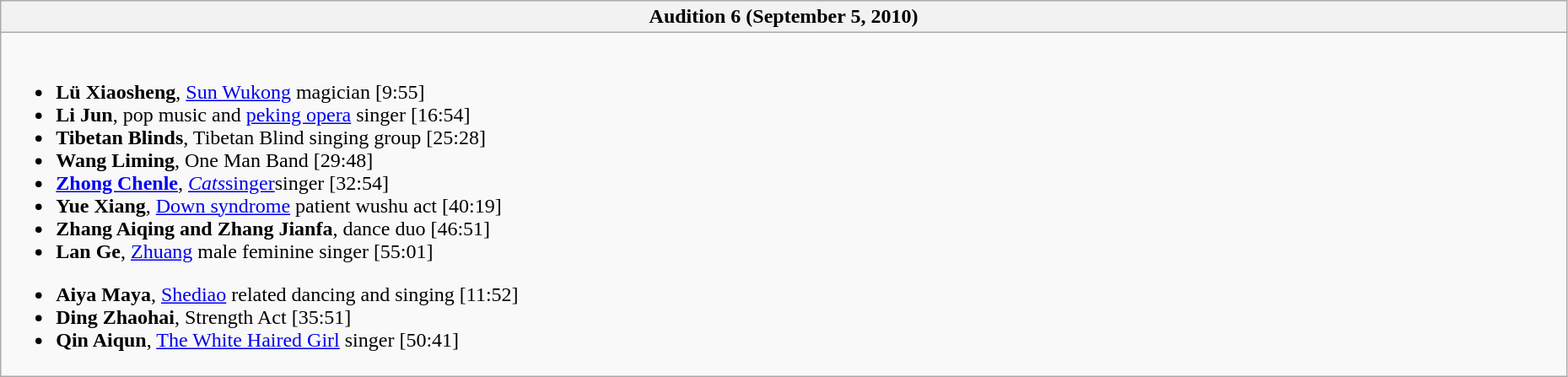<table class="wikitable collapsible collapsed" style="width: 98%">
<tr>
<th style="text-align: center">Audition 6 (September 5, 2010)</th>
</tr>
<tr>
<td><br><ul><li><strong>Lü Xiaosheng</strong>, <a href='#'>Sun Wukong</a> magician  [9:55]</li><li><strong>Li Jun</strong>, pop music and <a href='#'>peking opera</a> singer  [16:54]</li><li><strong>Tibetan Blinds</strong>, Tibetan Blind singing group  [25:28]</li><li><strong>Wang Liming</strong>, One Man Band  [29:48]</li><li><strong><a href='#'>Zhong Chenle</a></strong>, <a href='#'><em>Cats</em>singer</a>singer  [32:54]</li><li><strong>Yue Xiang</strong>, <a href='#'>Down syndrome</a> patient wushu act  [40:19]</li><li><strong>Zhang Aiqing and Zhang Jianfa</strong>, dance duo  [46:51]</li><li><strong>Lan Ge</strong>, <a href='#'>Zhuang</a> male feminine singer  [55:01]</li></ul><ul><li><strong>Aiya Maya</strong>, <a href='#'>Shediao</a> related dancing and singing  [11:52]</li><li><strong>Ding Zhaohai</strong>, Strength Act  [35:51]</li><li><strong>Qin Aiqun</strong>, <a href='#'>The White Haired Girl</a> singer  [50:41]</li></ul></td>
</tr>
</table>
